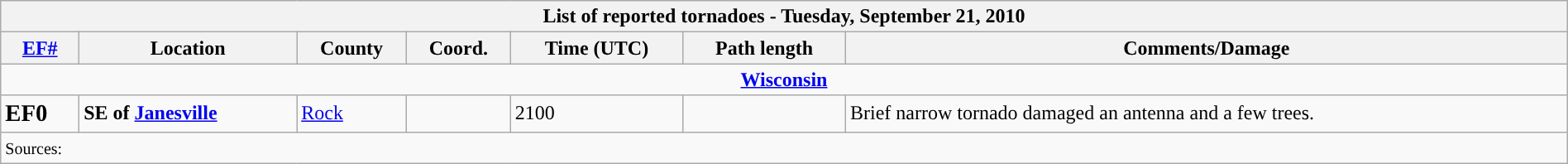<table class="wikitable collapsible" width="100%">
<tr>
<th colspan="7">List of reported tornadoes - Tuesday, September 21, 2010</th>
</tr>
<tr>
<th><a href='#'>EF#</a></th>
<th>Location</th>
<th>County</th>
<th>Coord.</th>
<th>Time (UTC)</th>
<th>Path length</th>
<th>Comments/Damage</th>
</tr>
<tr>
<td colspan="7" align=center><strong><a href='#'>Wisconsin</a></strong></td>
</tr>
<tr>
<td><big><strong>EF0</strong></big></td>
<td><strong>SE of <a href='#'>Janesville</a></strong></td>
<td><a href='#'>Rock</a></td>
<td></td>
<td>2100</td>
<td></td>
<td>Brief narrow tornado damaged an antenna and a few trees.</td>
</tr>
<tr>
<td colspan="7"><small>Sources:<br></small></td>
</tr>
</table>
